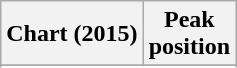<table class="wikitable sortable">
<tr>
<th align="left">Chart (2015)</th>
<th align="center">Peak<br>position</th>
</tr>
<tr>
</tr>
<tr>
</tr>
</table>
